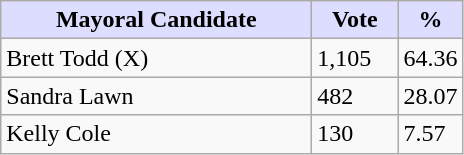<table class="wikitable">
<tr>
<th style="background:#ddf; width:200px;">Mayoral Candidate</th>
<th style="background:#ddf; width:50px;">Vote</th>
<th style="background:#ddf; width:30px;">%</th>
</tr>
<tr>
<td>Brett Todd (X)</td>
<td>1,105</td>
<td>64.36</td>
</tr>
<tr>
<td>Sandra Lawn</td>
<td>482</td>
<td>28.07</td>
</tr>
<tr>
<td>Kelly Cole</td>
<td>130</td>
<td>7.57</td>
</tr>
</table>
